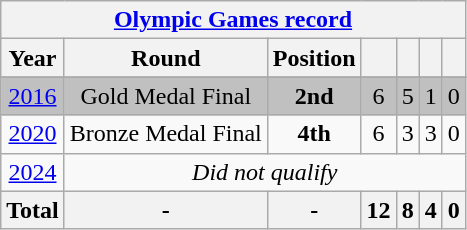<table class="wikitable" style="text-align: center;">
<tr>
<th colspan=7><a href='#'>Olympic Games record</a></th>
</tr>
<tr>
<th>Year</th>
<th>Round</th>
<th>Position</th>
<th></th>
<th></th>
<th></th>
<th></th>
</tr>
<tr>
</tr>
<tr bgcolor=silver>
<td> <a href='#'>2016</a></td>
<td>Gold Medal Final</td>
<td><strong>2nd</strong></td>
<td>6</td>
<td>5</td>
<td>1</td>
<td>0</td>
</tr>
<tr>
<td> <a href='#'>2020</a></td>
<td>Bronze Medal Final</td>
<td><strong>4th</strong></td>
<td>6</td>
<td>3</td>
<td>3</td>
<td>0</td>
</tr>
<tr>
<td> <a href='#'>2024</a></td>
<td colspan="6" style="background-color:#f9f9f9;"><em>Did not qualify</em></td>
</tr>
<tr>
<th>Total</th>
<th>-</th>
<th>-</th>
<th>12</th>
<th>8</th>
<th>4</th>
<th>0</th>
</tr>
</table>
